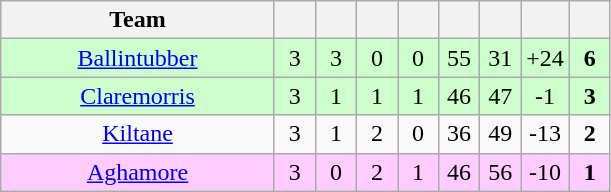<table class="wikitable" style="text-align:center">
<tr>
<th style="width:175px;">Team</th>
<th width="20"></th>
<th width="20"></th>
<th width="20"></th>
<th width="20"></th>
<th width="20"></th>
<th width="20"></th>
<th width="20"></th>
<th width="20"></th>
</tr>
<tr style="background:#cfc;">
<td><a href='#'>Ballintubber</a></td>
<td>3</td>
<td>3</td>
<td>0</td>
<td>0</td>
<td>55</td>
<td>31</td>
<td>+24</td>
<td><strong>6</strong></td>
</tr>
<tr style="background:#cfc;">
<td><a href='#'>Claremorris</a></td>
<td>3</td>
<td>1</td>
<td>1</td>
<td>1</td>
<td>46</td>
<td>47</td>
<td>-1</td>
<td><strong>3</strong></td>
</tr>
<tr>
<td><a href='#'>Kiltane</a></td>
<td>3</td>
<td>1</td>
<td>2</td>
<td>0</td>
<td>36</td>
<td>49</td>
<td>-13</td>
<td><strong>2</strong></td>
</tr>
<tr style="background:#fcf;">
<td><a href='#'>Aghamore</a></td>
<td>3</td>
<td>0</td>
<td>2</td>
<td>1</td>
<td>46</td>
<td>56</td>
<td>-10</td>
<td><strong>1</strong></td>
</tr>
</table>
